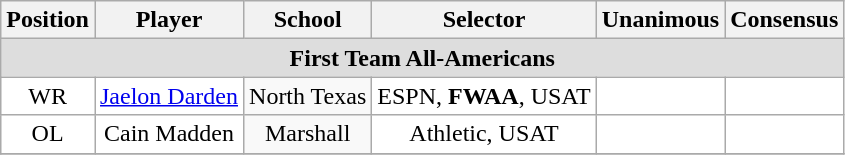<table class="wikitable" border="0">
<tr>
<th>Position</th>
<th>Player</th>
<th>School</th>
<th>Selector</th>
<th>Unanimous</th>
<th>Consensus</th>
</tr>
<tr>
<td colspan="6" style="text-align:center; background:#ddd;"><strong>First Team All-Americans</strong></td>
</tr>
<tr style="text-align:center;">
<td style="background:white">WR</td>
<td style="background:white"><a href='#'>Jaelon Darden</a></td>
<td style=>North Texas</td>
<td style="background:white">ESPN, <strong>FWAA</strong>, USAT</td>
<td style="background:white"></td>
<td style="background:white"></td>
</tr>
<tr style="text-align:center;">
<td style="background:white">OL</td>
<td style="background:white">Cain Madden</td>
<td style=>Marshall</td>
<td style="background:white">Athletic, USAT</td>
<td style="background:white"></td>
<td style="background:white"></td>
</tr>
<tr>
</tr>
</table>
